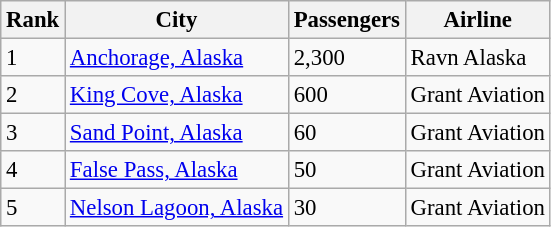<table class="wikitable sortable" style="font-size: 95%;">
<tr>
<th>Rank</th>
<th>City</th>
<th>Passengers</th>
<th>Airline</th>
</tr>
<tr>
<td>1</td>
<td><a href='#'>Anchorage, Alaska</a></td>
<td>2,300</td>
<td>Ravn Alaska</td>
</tr>
<tr>
<td>2</td>
<td><a href='#'>King Cove, Alaska</a></td>
<td>600</td>
<td>Grant Aviation</td>
</tr>
<tr>
<td>3</td>
<td><a href='#'>Sand Point, Alaska</a></td>
<td>60</td>
<td>Grant Aviation</td>
</tr>
<tr>
<td>4</td>
<td><a href='#'>False Pass, Alaska</a></td>
<td>50</td>
<td>Grant Aviation</td>
</tr>
<tr>
<td>5</td>
<td><a href='#'>Nelson Lagoon, Alaska</a></td>
<td>30</td>
<td>Grant Aviation</td>
</tr>
</table>
